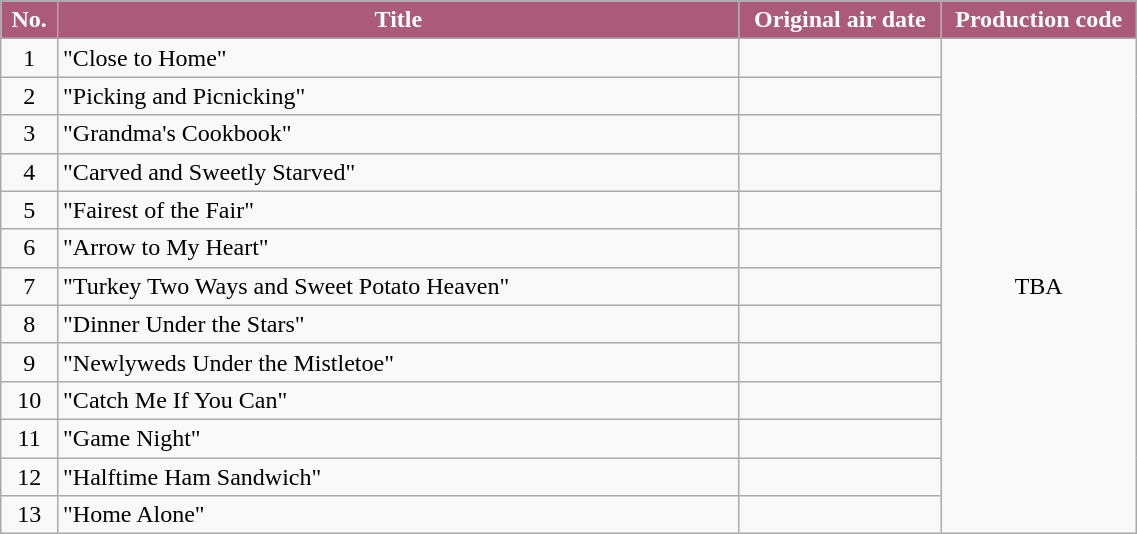<table class="wikitable plainrowheaders" style="width:60%;">
<tr>
<th style="background-color: #ab5b78; color: #FFFFFF;" width=5%>No.</th>
<th style="background-color: #ab5b78; color: #FFFFFF;" width=60%>Title</th>
<th style="background-color: #ab5b78; color: #FFFFFF;">Original air date</th>
<th style="background-color: #ab5b78; color: #FFFFFF;">Production code</th>
</tr>
<tr>
<td align=center>1</td>
<td>"Close to Home"</td>
<td align=center></td>
<td align=center rowspan=13>TBA</td>
</tr>
<tr>
<td align=center>2</td>
<td>"Picking and Picnicking"</td>
<td align=center></td>
</tr>
<tr>
<td align=center>3</td>
<td>"Grandma's Cookbook"</td>
<td align=center></td>
</tr>
<tr>
<td align=center>4</td>
<td>"Carved and Sweetly Starved"</td>
<td align=center></td>
</tr>
<tr>
<td align=center>5</td>
<td>"Fairest of the Fair"</td>
<td align=center></td>
</tr>
<tr>
<td align=center>6</td>
<td>"Arrow to My Heart"</td>
<td align=center></td>
</tr>
<tr>
<td align=center>7</td>
<td>"Turkey Two Ways and Sweet Potato Heaven"</td>
<td align=center></td>
</tr>
<tr>
<td align=center>8</td>
<td>"Dinner Under the Stars"</td>
<td align=center></td>
</tr>
<tr>
<td align=center>9</td>
<td>"Newlyweds Under the Mistletoe"</td>
<td align=center></td>
</tr>
<tr>
<td align=center>10</td>
<td>"Catch Me If You Can"</td>
<td align=center></td>
</tr>
<tr>
<td align=center>11</td>
<td>"Game Night"</td>
<td align=center></td>
</tr>
<tr>
<td align=center>12</td>
<td>"Halftime Ham Sandwich"</td>
<td align=center></td>
</tr>
<tr>
<td align=center>13</td>
<td>"Home Alone"</td>
<td align=center></td>
</tr>
</table>
